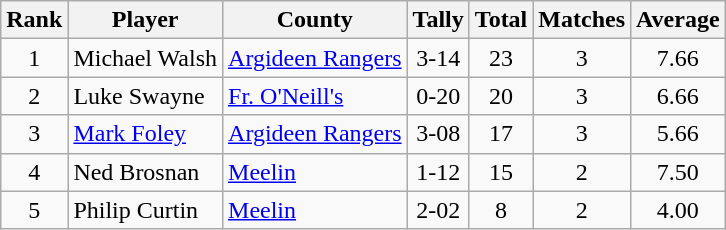<table class="wikitable">
<tr>
<th>Rank</th>
<th>Player</th>
<th>County</th>
<th>Tally</th>
<th>Total</th>
<th>Matches</th>
<th>Average</th>
</tr>
<tr>
<td rowspan=1 align=center>1</td>
<td>Michael Walsh</td>
<td><a href='#'>Argideen Rangers</a></td>
<td align=center>3-14</td>
<td align=center>23</td>
<td align=center>3</td>
<td align=center>7.66</td>
</tr>
<tr>
<td rowspan=1 align=center>2</td>
<td>Luke Swayne</td>
<td><a href='#'>Fr. O'Neill's</a></td>
<td align=center>0-20</td>
<td align=center>20</td>
<td align=center>3</td>
<td align=center>6.66</td>
</tr>
<tr>
<td rowspan=1 align=center>3</td>
<td><a href='#'>Mark Foley</a></td>
<td><a href='#'>Argideen Rangers</a></td>
<td align=center>3-08</td>
<td align=center>17</td>
<td align=center>3</td>
<td align=center>5.66</td>
</tr>
<tr>
<td rowspan=1 align=center>4</td>
<td>Ned Brosnan</td>
<td><a href='#'>Meelin</a></td>
<td align=center>1-12</td>
<td align=center>15</td>
<td align=center>2</td>
<td align=center>7.50</td>
</tr>
<tr>
<td rowspan=1 align=center>5</td>
<td>Philip Curtin</td>
<td><a href='#'>Meelin</a></td>
<td align=center>2-02</td>
<td align=center>8</td>
<td align=center>2</td>
<td align=center>4.00</td>
</tr>
</table>
